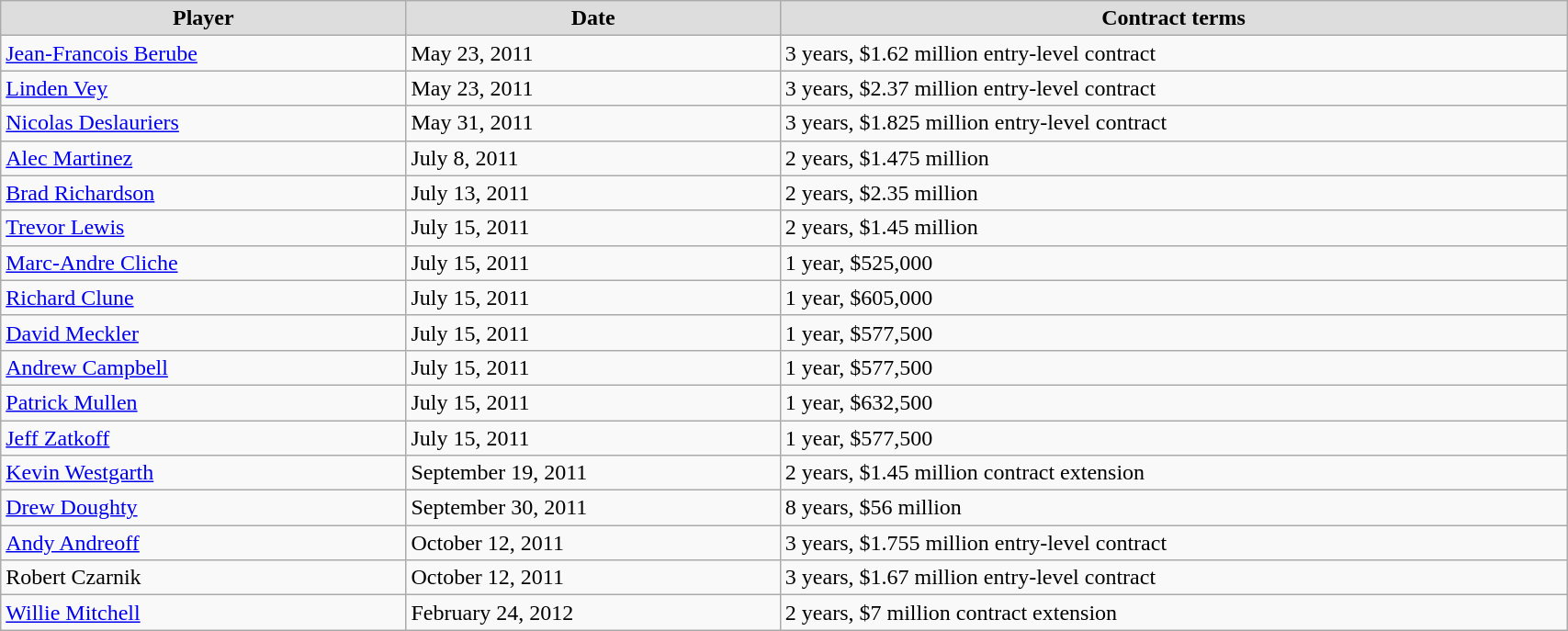<table class="wikitable" style="width:90%;">
<tr style="text-align:center; background:#ddd;">
<td><strong>Player</strong></td>
<td><strong>Date</strong></td>
<td><strong>Contract terms</strong></td>
</tr>
<tr>
<td><a href='#'>Jean-Francois Berube</a></td>
<td>May 23, 2011</td>
<td>3 years, $1.62 million entry-level contract</td>
</tr>
<tr>
<td><a href='#'>Linden Vey</a></td>
<td>May 23, 2011</td>
<td>3 years, $2.37 million entry-level contract</td>
</tr>
<tr>
<td><a href='#'>Nicolas Deslauriers</a></td>
<td>May 31, 2011</td>
<td>3 years, $1.825 million entry-level contract</td>
</tr>
<tr>
<td><a href='#'>Alec Martinez</a></td>
<td>July 8, 2011</td>
<td>2 years, $1.475 million</td>
</tr>
<tr>
<td><a href='#'>Brad Richardson</a></td>
<td>July 13, 2011</td>
<td>2 years, $2.35 million</td>
</tr>
<tr>
<td><a href='#'>Trevor Lewis</a></td>
<td>July 15, 2011</td>
<td>2 years, $1.45 million</td>
</tr>
<tr>
<td><a href='#'>Marc-Andre Cliche</a></td>
<td>July 15, 2011</td>
<td>1 year, $525,000</td>
</tr>
<tr>
<td><a href='#'>Richard Clune</a></td>
<td>July 15, 2011</td>
<td>1 year, $605,000</td>
</tr>
<tr>
<td><a href='#'>David Meckler</a></td>
<td>July 15, 2011</td>
<td>1 year, $577,500</td>
</tr>
<tr>
<td><a href='#'>Andrew Campbell</a></td>
<td>July 15, 2011</td>
<td>1 year, $577,500</td>
</tr>
<tr>
<td><a href='#'>Patrick Mullen</a></td>
<td>July 15, 2011</td>
<td>1 year, $632,500</td>
</tr>
<tr>
<td><a href='#'>Jeff Zatkoff</a></td>
<td>July 15, 2011</td>
<td>1 year, $577,500</td>
</tr>
<tr>
<td><a href='#'>Kevin Westgarth</a></td>
<td>September 19, 2011</td>
<td>2 years, $1.45 million contract extension</td>
</tr>
<tr>
<td><a href='#'>Drew Doughty</a></td>
<td>September 30, 2011</td>
<td>8 years, $56 million</td>
</tr>
<tr>
<td><a href='#'>Andy Andreoff</a></td>
<td>October 12, 2011</td>
<td>3 years, $1.755 million entry-level contract</td>
</tr>
<tr>
<td>Robert Czarnik</td>
<td>October 12, 2011</td>
<td>3 years, $1.67 million entry-level contract</td>
</tr>
<tr>
<td><a href='#'>Willie Mitchell</a></td>
<td>February 24, 2012</td>
<td>2 years, $7 million contract extension</td>
</tr>
</table>
